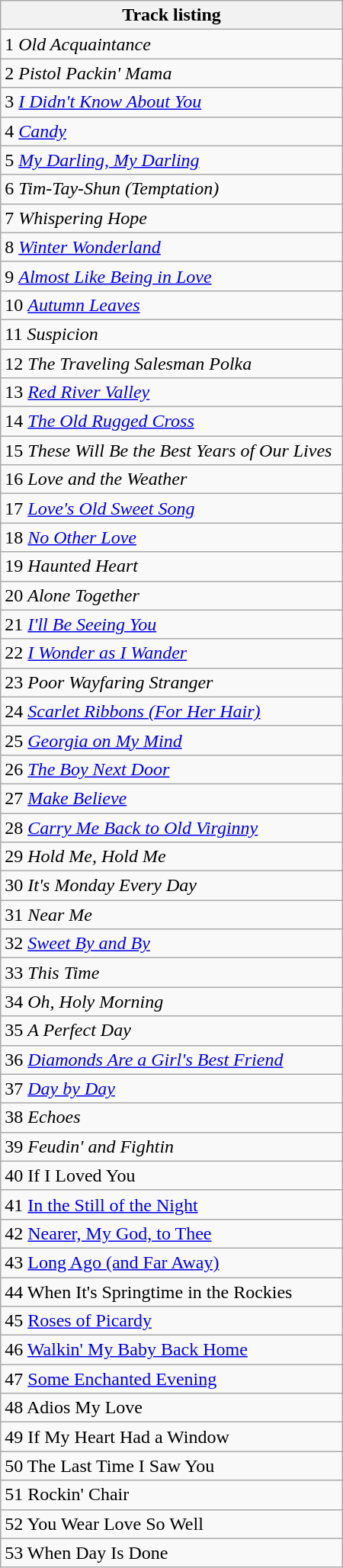<table class="wikitable collapsible collapsed" style="width:300px;">
<tr>
<th>Track listing</th>
</tr>
<tr>
<td>1 <em>Old Acquaintance</em></td>
</tr>
<tr>
<td>2 <em>Pistol Packin' Mama</em></td>
</tr>
<tr>
<td>3 <em><a href='#'>I Didn't Know About You</a></em></td>
</tr>
<tr>
<td>4 <em><a href='#'>Candy</a></em></td>
</tr>
<tr>
<td>5 <em><a href='#'>My Darling, My Darling</a></em></td>
</tr>
<tr>
<td>6 <em>Tim-Tay-Shun (Temptation)</em></td>
</tr>
<tr>
<td>7 <em>Whispering Hope</em></td>
</tr>
<tr>
<td>8 <em><a href='#'>Winter Wonderland</a></em></td>
</tr>
<tr>
<td>9 <em><a href='#'>Almost Like Being in Love</a></em></td>
</tr>
<tr>
<td>10 <em><a href='#'>Autumn Leaves</a></em></td>
</tr>
<tr>
<td>11 <em>Suspicion</em></td>
</tr>
<tr>
<td>12 <em>The Traveling Salesman Polka</em></td>
</tr>
<tr>
<td>13 <em><a href='#'>Red River Valley</a></em></td>
</tr>
<tr>
<td>14 <em><a href='#'>The Old Rugged Cross</a></em></td>
</tr>
<tr>
<td>15 <em>These Will Be the Best Years of Our Lives</em></td>
</tr>
<tr>
<td>16 <em>Love and the Weather</em></td>
</tr>
<tr>
<td>17 <em><a href='#'>Love's Old Sweet Song</a></em></td>
</tr>
<tr>
<td>18 <em><a href='#'>No Other Love</a></em></td>
</tr>
<tr>
<td>19 <em>Haunted Heart</em></td>
</tr>
<tr>
<td>20 <em>Alone Together</em></td>
</tr>
<tr>
<td>21 <em><a href='#'>I'll Be Seeing You</a></em></td>
</tr>
<tr>
<td>22 <em><a href='#'>I Wonder as I Wander</a></em></td>
</tr>
<tr>
<td>23 <em>Poor Wayfaring Stranger</em></td>
</tr>
<tr>
<td>24 <em><a href='#'>Scarlet Ribbons (For Her Hair)</a></em></td>
</tr>
<tr>
<td>25 <em><a href='#'>Georgia on My Mind</a></em></td>
</tr>
<tr>
<td>26 <em><a href='#'>The Boy Next Door</a></em></td>
</tr>
<tr>
<td>27 <em><a href='#'>Make Believe</a></em></td>
</tr>
<tr>
<td>28 <em><a href='#'>Carry Me Back to Old Virginny</a></em></td>
</tr>
<tr>
<td>29 <em>Hold Me, Hold Me</em></td>
</tr>
<tr>
<td>30 <em>It's Monday Every Day</em></td>
</tr>
<tr>
<td>31 <em>Near Me</em></td>
</tr>
<tr>
<td>32 <em><a href='#'>Sweet By and By</a></em></td>
</tr>
<tr>
<td>33 <em>This Time</em></td>
</tr>
<tr>
<td>34 <em>Oh, Holy Morning</em></td>
</tr>
<tr>
<td>35 <em>A Perfect Day</em></td>
</tr>
<tr>
<td>36 <em><a href='#'>Diamonds Are a Girl's Best Friend</a></em></td>
</tr>
<tr>
<td>37 <em><a href='#'>Day by Day</a></em></td>
</tr>
<tr>
<td>38 <em>Echoes</em></td>
</tr>
<tr>
<td>39 <em>Feudin' and Fightin<strong></td>
</tr>
<tr>
<td>40 </em>If I Loved You<em></td>
</tr>
<tr>
<td>41 </em><a href='#'>In the Still of the Night</a><em></td>
</tr>
<tr>
<td>42 </em><a href='#'>Nearer, My God, to Thee</a><em></td>
</tr>
<tr>
<td>43 </em><a href='#'>Long Ago (and Far Away)</a><em></td>
</tr>
<tr>
<td>44 </em>When It's Springtime in the Rockies<em></td>
</tr>
<tr>
<td>45 </em><a href='#'>Roses of Picardy</a><em></td>
</tr>
<tr>
<td>46 </em><a href='#'>Walkin' My Baby Back Home</a><em></td>
</tr>
<tr>
<td>47 </em><a href='#'>Some Enchanted Evening</a><em></td>
</tr>
<tr>
<td>48 </em>Adios My Love<em></td>
</tr>
<tr>
<td>49 </em>If My Heart Had a Window<em></td>
</tr>
<tr>
<td>50 </em>The Last Time I Saw You<em></td>
</tr>
<tr>
<td>51 </em>Rockin' Chair<em></td>
</tr>
<tr>
<td>52 </em>You Wear Love So Well<em></td>
</tr>
<tr>
<td>53 </em>When Day Is Done<em></td>
</tr>
</table>
